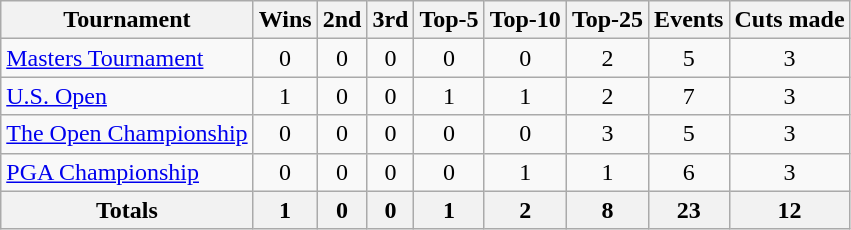<table class=wikitable style=text-align:center>
<tr>
<th>Tournament</th>
<th>Wins</th>
<th>2nd</th>
<th>3rd</th>
<th>Top-5</th>
<th>Top-10</th>
<th>Top-25</th>
<th>Events</th>
<th>Cuts made</th>
</tr>
<tr>
<td align=left><a href='#'>Masters Tournament</a></td>
<td>0</td>
<td>0</td>
<td>0</td>
<td>0</td>
<td>0</td>
<td>2</td>
<td>5</td>
<td>3</td>
</tr>
<tr>
<td align=left><a href='#'>U.S. Open</a></td>
<td>1</td>
<td>0</td>
<td>0</td>
<td>1</td>
<td>1</td>
<td>2</td>
<td>7</td>
<td>3</td>
</tr>
<tr>
<td align=left><a href='#'>The Open Championship</a></td>
<td>0</td>
<td>0</td>
<td>0</td>
<td>0</td>
<td>0</td>
<td>3</td>
<td>5</td>
<td>3</td>
</tr>
<tr>
<td align=left><a href='#'>PGA Championship</a></td>
<td>0</td>
<td>0</td>
<td>0</td>
<td>0</td>
<td>1</td>
<td>1</td>
<td>6</td>
<td>3</td>
</tr>
<tr>
<th>Totals</th>
<th>1</th>
<th>0</th>
<th>0</th>
<th>1</th>
<th>2</th>
<th>8</th>
<th>23</th>
<th>12</th>
</tr>
</table>
